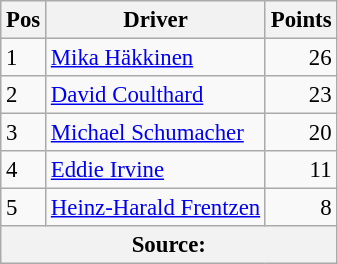<table class="wikitable" style="font-size: 95%;">
<tr>
<th>Pos</th>
<th>Driver</th>
<th>Points</th>
</tr>
<tr>
<td>1</td>
<td> <a href='#'>Mika Häkkinen</a></td>
<td align="right">26</td>
</tr>
<tr>
<td>2</td>
<td> <a href='#'>David Coulthard</a></td>
<td align="right">23</td>
</tr>
<tr>
<td>3</td>
<td> <a href='#'>Michael Schumacher</a></td>
<td align="right">20</td>
</tr>
<tr>
<td>4</td>
<td> <a href='#'>Eddie Irvine</a></td>
<td align="right">11</td>
</tr>
<tr>
<td>5</td>
<td> <a href='#'>Heinz-Harald Frentzen</a></td>
<td align="right">8</td>
</tr>
<tr>
<th colspan=4>Source:</th>
</tr>
</table>
